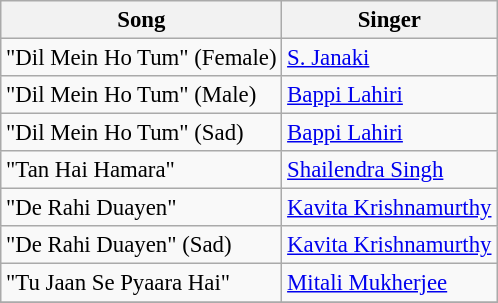<table class="wikitable" style="font-size:95%;">
<tr>
<th>Song</th>
<th>Singer</th>
</tr>
<tr>
<td>"Dil Mein Ho Tum" (Female)</td>
<td><a href='#'>S. Janaki</a></td>
</tr>
<tr>
<td>"Dil Mein Ho Tum" (Male)</td>
<td><a href='#'>Bappi Lahiri</a></td>
</tr>
<tr>
<td>"Dil Mein Ho Tum" (Sad)</td>
<td><a href='#'>Bappi Lahiri</a></td>
</tr>
<tr>
<td>"Tan Hai Hamara"</td>
<td><a href='#'>Shailendra Singh</a></td>
</tr>
<tr>
<td>"De Rahi Duayen"</td>
<td><a href='#'>Kavita Krishnamurthy</a></td>
</tr>
<tr>
<td>"De Rahi Duayen" (Sad)</td>
<td><a href='#'>Kavita Krishnamurthy</a></td>
</tr>
<tr>
<td>"Tu Jaan Se Pyaara Hai"</td>
<td><a href='#'>Mitali Mukherjee</a></td>
</tr>
<tr>
</tr>
</table>
